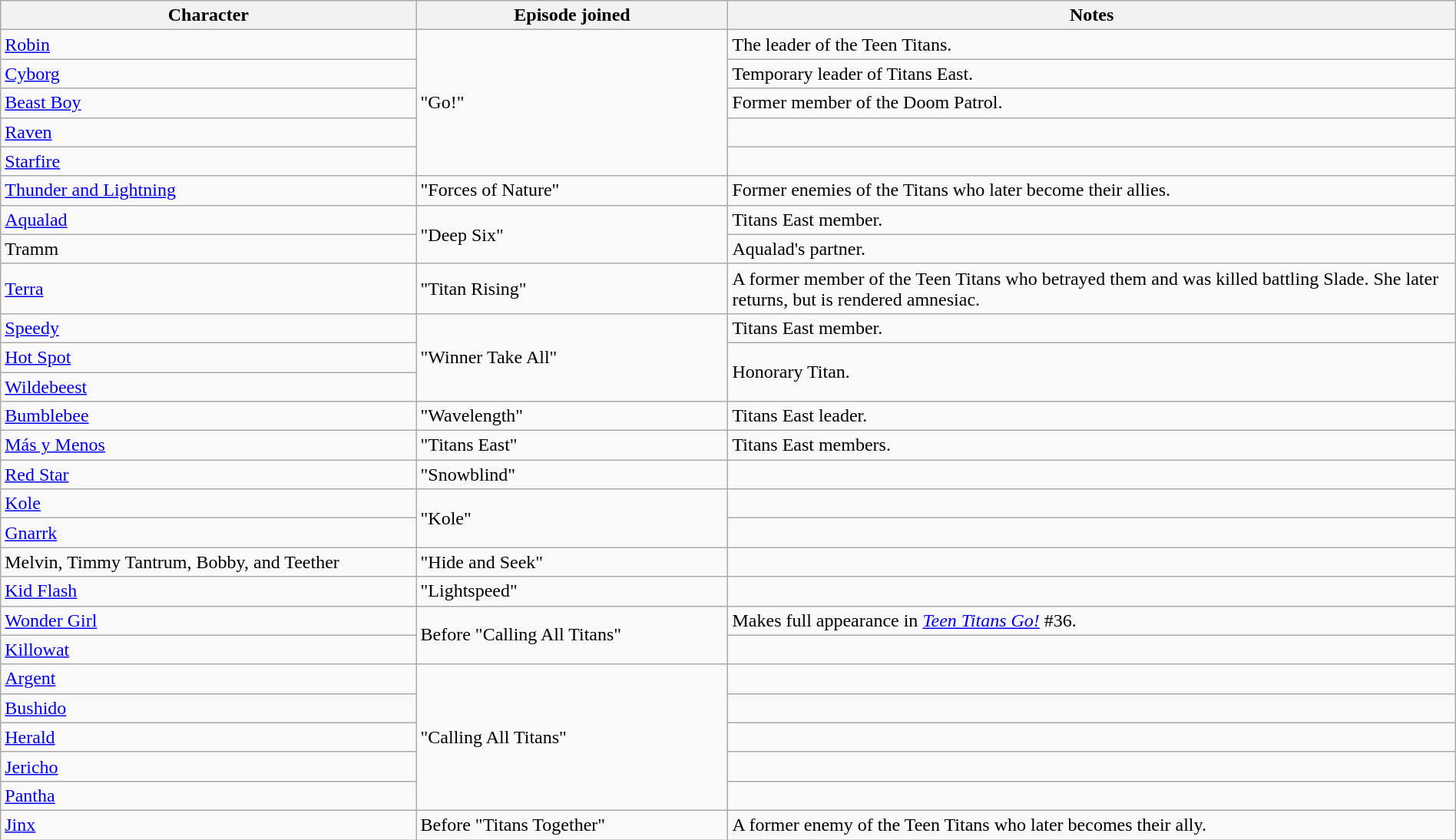<table class="wikitable sortable" width="100%">
<tr>
<th width="20%">Character</th>
<th width="15%">Episode joined</th>
<th width="35%">Notes</th>
</tr>
<tr>
<td valign="center"><a href='#'>Robin</a></td>
<td rowspan="5">"Go!"</td>
<td>The leader of the Teen Titans.</td>
</tr>
<tr>
<td valign="center"><a href='#'>Cyborg</a></td>
<td valign="center">Temporary leader of Titans East.</td>
</tr>
<tr>
<td valign="center"><a href='#'>Beast Boy</a></td>
<td valign="center">Former member of the Doom Patrol.</td>
</tr>
<tr>
<td valign="center"><a href='#'>Raven</a></td>
<td valign="center"></td>
</tr>
<tr>
<td valign="center"><a href='#'>Starfire</a></td>
<td valign="center"></td>
</tr>
<tr>
<td valign="center"><a href='#'>Thunder and Lightning</a></td>
<td valign="center">"Forces of Nature"</td>
<td>Former enemies of the Titans who later become their allies.</td>
</tr>
<tr>
<td valign="center"><a href='#'>Aqualad</a></td>
<td rowspan="2" valign="center">"Deep Six"</td>
<td>Titans East member.</td>
</tr>
<tr>
<td valign="center">Tramm</td>
<td>Aqualad's partner.</td>
</tr>
<tr>
<td valign="center"><a href='#'>Terra</a></td>
<td valign="center">"Titan Rising"</td>
<td>A former member of the Teen Titans who betrayed them and was killed battling Slade. She later returns, but is rendered amnesiac.</td>
</tr>
<tr>
<td valign="center"><a href='#'>Speedy</a></td>
<td rowspan="3">"Winner Take All"</td>
<td>Titans East member.</td>
</tr>
<tr>
<td valign="center"><a href='#'>Hot Spot</a></td>
<td rowspan="2" valign="center">Honorary Titan.</td>
</tr>
<tr>
<td valign="center"><a href='#'>Wildebeest</a></td>
</tr>
<tr>
<td valign="center"><a href='#'>Bumblebee</a></td>
<td valign="center">"Wavelength"</td>
<td>Titans East leader.</td>
</tr>
<tr>
<td valign="center"><a href='#'>Más y Menos</a></td>
<td valign="center">"Titans East"</td>
<td>Titans East members.</td>
</tr>
<tr>
<td valign="center"><a href='#'>Red Star</a></td>
<td valign="center">"Snowblind"</td>
<td></td>
</tr>
<tr>
<td valign="center"><a href='#'>Kole</a></td>
<td rowspan="2" valign="center">"Kole"</td>
<td></td>
</tr>
<tr>
<td valign="center"><a href='#'>Gnarrk</a></td>
<td></td>
</tr>
<tr>
<td valign="center">Melvin, Timmy Tantrum, Bobby, and Teether</td>
<td valign="center">"Hide and Seek"</td>
<td></td>
</tr>
<tr>
<td valign="center"><a href='#'>Kid Flash</a></td>
<td valign="center">"Lightspeed"</td>
<td></td>
</tr>
<tr>
<td valign="center"><a href='#'>Wonder Girl</a></td>
<td rowspan="2" valign="center">Before "Calling All Titans"</td>
<td>Makes full appearance in <em><a href='#'>Teen Titans Go!</a></em> #36.</td>
</tr>
<tr>
<td valign="center"><a href='#'>Killowat</a></td>
<td></td>
</tr>
<tr>
<td valign="center"><a href='#'>Argent</a></td>
<td rowspan="5" valign="center">"Calling All Titans"</td>
<td></td>
</tr>
<tr>
<td valign="center"><a href='#'>Bushido</a></td>
<td></td>
</tr>
<tr>
<td valign="center"><a href='#'>Herald</a></td>
<td></td>
</tr>
<tr>
<td valign="center"><a href='#'>Jericho</a></td>
<td></td>
</tr>
<tr>
<td valign="center"><a href='#'>Pantha</a></td>
<td></td>
</tr>
<tr>
<td valign="center"><a href='#'>Jinx</a></td>
<td valign="center">Before "Titans Together"</td>
<td>A former enemy of the Teen Titans who later becomes their ally.</td>
</tr>
</table>
